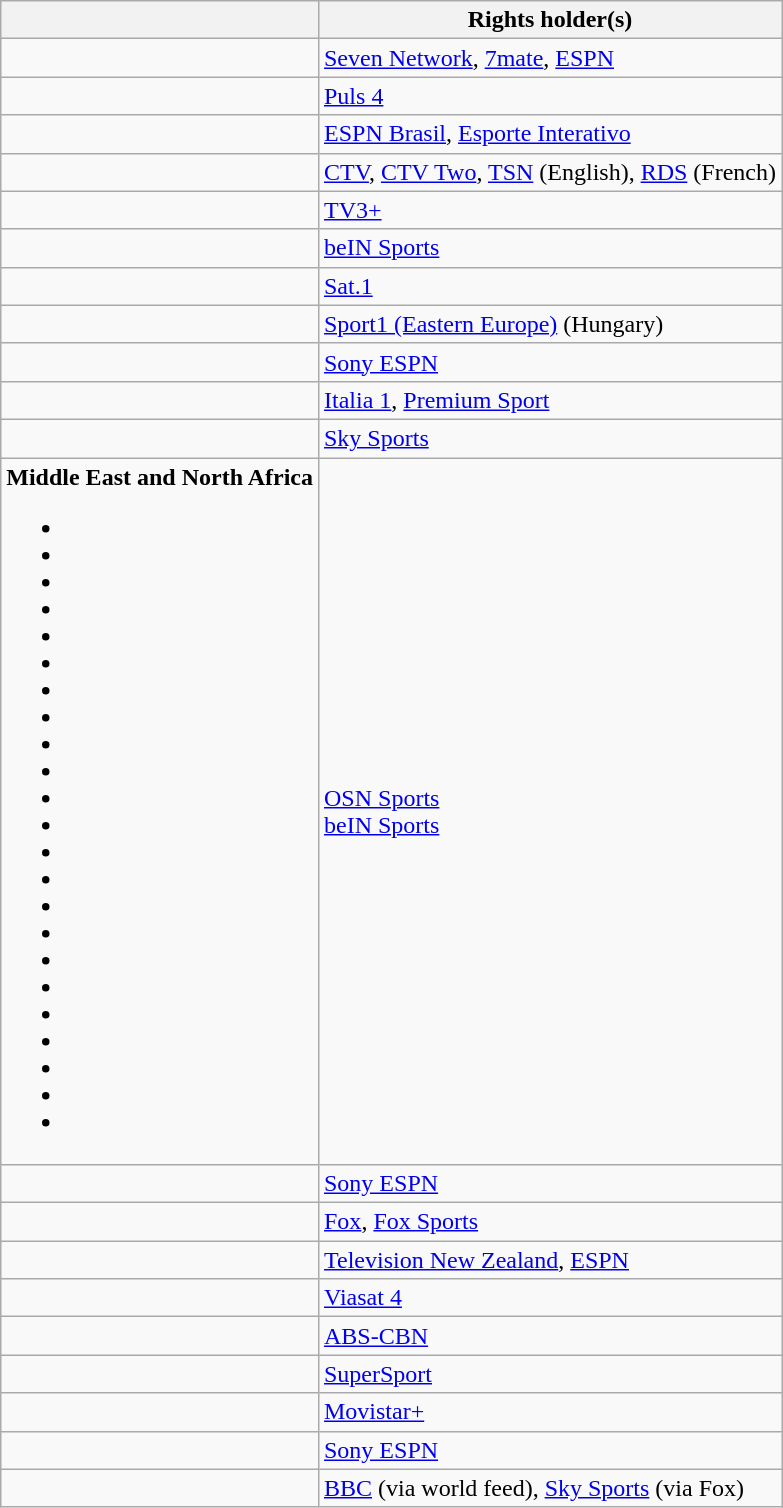<table class="wikitable">
<tr>
<th></th>
<th>Rights holder(s)</th>
</tr>
<tr>
<td></td>
<td><a href='#'>Seven Network</a>, <a href='#'>7mate</a>, <a href='#'>ESPN</a></td>
</tr>
<tr>
<td></td>
<td><a href='#'>Puls 4</a></td>
</tr>
<tr>
<td></td>
<td><a href='#'>ESPN Brasil</a>, <a href='#'>Esporte Interativo</a></td>
</tr>
<tr>
<td></td>
<td><a href='#'>CTV</a>, <a href='#'>CTV Two</a>, <a href='#'>TSN</a> (English), <a href='#'>RDS</a> (French)</td>
</tr>
<tr>
<td></td>
<td><a href='#'>TV3+</a></td>
</tr>
<tr>
<td></td>
<td><a href='#'>beIN Sports</a></td>
</tr>
<tr>
<td></td>
<td><a href='#'>Sat.1</a></td>
</tr>
<tr>
<td></td>
<td><a href='#'>Sport1 (Eastern Europe)</a> (Hungary)</td>
</tr>
<tr>
<td></td>
<td><a href='#'>Sony ESPN</a></td>
</tr>
<tr>
<td></td>
<td><a href='#'>Italia 1</a>, <a href='#'>Premium Sport</a></td>
</tr>
<tr>
<td></td>
<td><a href='#'>Sky Sports</a></td>
</tr>
<tr>
<td><strong>Middle East and North Africa</strong><br><ul><li></li><li></li><li></li><li></li><li></li><li></li><li></li><li></li><li></li><li></li><li></li><li></li><li></li><li></li><li></li><li></li><li></li><li></li><li></li><li></li><li></li><li></li><li></li></ul></td>
<td><a href='#'>OSN Sports</a><br><a href='#'>beIN Sports</a></td>
</tr>
<tr>
<td></td>
<td><a href='#'>Sony ESPN</a></td>
</tr>
<tr>
<td></td>
<td><a href='#'>Fox</a>, <a href='#'>Fox Sports</a></td>
</tr>
<tr>
<td></td>
<td><a href='#'>Television New Zealand</a>, <a href='#'>ESPN</a></td>
</tr>
<tr>
<td></td>
<td><a href='#'>Viasat 4</a></td>
</tr>
<tr>
<td></td>
<td><a href='#'>ABS-CBN</a></td>
</tr>
<tr>
<td></td>
<td><a href='#'>SuperSport</a></td>
</tr>
<tr>
<td></td>
<td><a href='#'>Movistar+</a></td>
</tr>
<tr>
<td></td>
<td><a href='#'>Sony ESPN</a></td>
</tr>
<tr>
<td></td>
<td><a href='#'>BBC</a> (via world feed), <a href='#'>Sky Sports</a> (via Fox)</td>
</tr>
</table>
